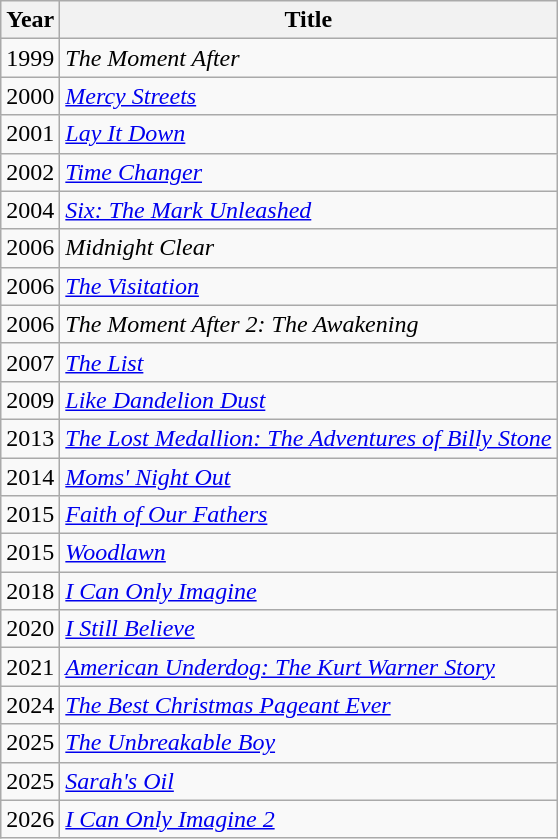<table class="wikitable">
<tr>
<th>Year</th>
<th>Title</th>
</tr>
<tr>
<td>1999</td>
<td><em>The Moment After</em></td>
</tr>
<tr>
<td>2000</td>
<td><em><a href='#'>Mercy Streets</a></em></td>
</tr>
<tr>
<td>2001</td>
<td><em><a href='#'>Lay It Down</a></em></td>
</tr>
<tr>
<td>2002</td>
<td><em><a href='#'>Time Changer</a></em></td>
</tr>
<tr>
<td>2004</td>
<td><em><a href='#'>Six: The Mark Unleashed</a></em></td>
</tr>
<tr>
<td>2006</td>
<td><em>Midnight Clear</em></td>
</tr>
<tr>
<td>2006</td>
<td><em><a href='#'>The Visitation</a></em></td>
</tr>
<tr>
<td>2006</td>
<td><em>The Moment After 2: The Awakening</em></td>
</tr>
<tr>
<td>2007</td>
<td><em><a href='#'>The List</a></em></td>
</tr>
<tr>
<td>2009</td>
<td><em><a href='#'>Like Dandelion Dust</a></em></td>
</tr>
<tr>
<td>2013</td>
<td><em><a href='#'>The Lost Medallion: The Adventures of Billy Stone</a></em></td>
</tr>
<tr>
<td>2014</td>
<td><em><a href='#'>Moms' Night Out</a></em></td>
</tr>
<tr>
<td>2015</td>
<td><em><a href='#'>Faith of Our Fathers</a></em></td>
</tr>
<tr>
<td>2015</td>
<td><em><a href='#'>Woodlawn</a></em></td>
</tr>
<tr>
<td>2018</td>
<td><em><a href='#'>I Can Only Imagine</a></em></td>
</tr>
<tr>
<td>2020</td>
<td><em><a href='#'>I Still Believe</a></em></td>
</tr>
<tr>
<td>2021</td>
<td><em><a href='#'>American Underdog: The Kurt Warner Story</a></em></td>
</tr>
<tr>
<td>2024</td>
<td><em><a href='#'>The Best Christmas Pageant Ever</a></em></td>
</tr>
<tr>
<td>2025</td>
<td><em><a href='#'>The Unbreakable Boy</a></em></td>
</tr>
<tr>
<td>2025</td>
<td><em><a href='#'>Sarah's Oil</a></em></td>
</tr>
<tr>
<td>2026</td>
<td><em><a href='#'>I Can Only Imagine 2</a></em></td>
</tr>
</table>
